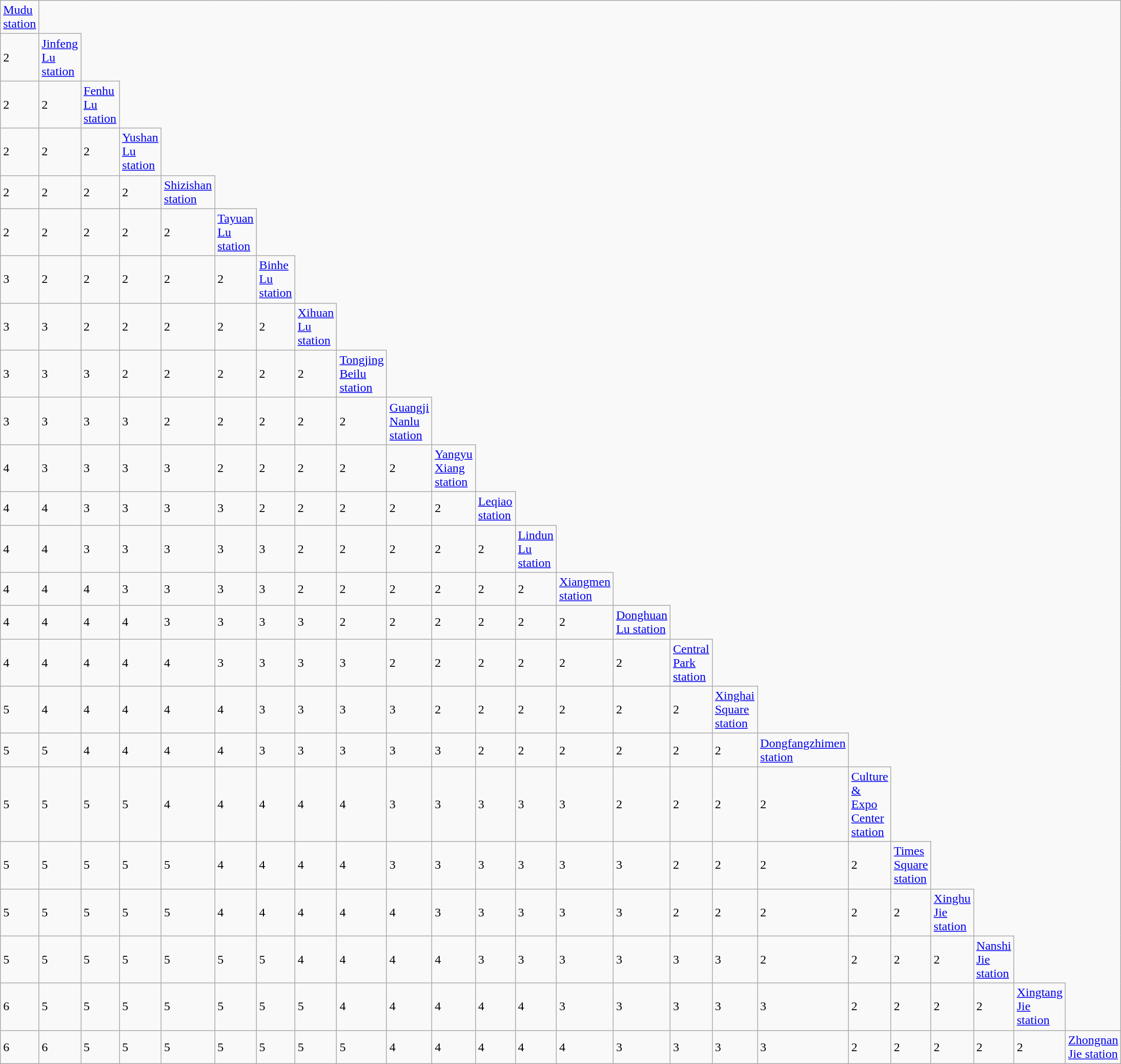<table class="wikitable">
<tr>
<td><a href='#'>Mudu station</a></td>
</tr>
<tr>
<td>2</td>
<td><a href='#'>Jinfeng Lu station</a></td>
</tr>
<tr>
<td>2</td>
<td>2</td>
<td><a href='#'>Fenhu Lu station</a></td>
</tr>
<tr>
<td>2</td>
<td>2</td>
<td>2</td>
<td><a href='#'>Yushan Lu station</a></td>
</tr>
<tr>
<td>2</td>
<td>2</td>
<td>2</td>
<td>2</td>
<td><a href='#'>Shizishan station</a></td>
</tr>
<tr>
<td>2</td>
<td>2</td>
<td>2</td>
<td>2</td>
<td>2</td>
<td><a href='#'>Tayuan Lu station</a></td>
</tr>
<tr>
<td>3</td>
<td>2</td>
<td>2</td>
<td>2</td>
<td>2</td>
<td>2</td>
<td><a href='#'>Binhe Lu station</a></td>
</tr>
<tr>
<td>3</td>
<td>3</td>
<td>2</td>
<td>2</td>
<td>2</td>
<td>2</td>
<td>2</td>
<td><a href='#'>Xihuan Lu station</a></td>
</tr>
<tr>
<td>3</td>
<td>3</td>
<td>3</td>
<td>2</td>
<td>2</td>
<td>2</td>
<td>2</td>
<td>2</td>
<td><a href='#'>Tongjing Beilu station</a></td>
</tr>
<tr>
<td>3</td>
<td>3</td>
<td>3</td>
<td>3</td>
<td>2</td>
<td>2</td>
<td>2</td>
<td>2</td>
<td>2</td>
<td><a href='#'>Guangji Nanlu station</a></td>
</tr>
<tr>
<td>4</td>
<td>3</td>
<td>3</td>
<td>3</td>
<td>3</td>
<td>2</td>
<td>2</td>
<td>2</td>
<td>2</td>
<td>2</td>
<td><a href='#'>Yangyu Xiang station</a></td>
</tr>
<tr>
<td>4</td>
<td>4</td>
<td>3</td>
<td>3</td>
<td>3</td>
<td>3</td>
<td>2</td>
<td>2</td>
<td>2</td>
<td>2</td>
<td>2</td>
<td><a href='#'>Leqiao station</a></td>
</tr>
<tr>
<td>4</td>
<td>4</td>
<td>3</td>
<td>3</td>
<td>3</td>
<td>3</td>
<td>3</td>
<td>2</td>
<td>2</td>
<td>2</td>
<td>2</td>
<td>2</td>
<td><a href='#'>Lindun Lu station</a></td>
</tr>
<tr>
<td>4</td>
<td>4</td>
<td>4</td>
<td>3</td>
<td>3</td>
<td>3</td>
<td>3</td>
<td>2</td>
<td>2</td>
<td>2</td>
<td>2</td>
<td>2</td>
<td>2</td>
<td><a href='#'>Xiangmen station</a></td>
</tr>
<tr>
<td>4</td>
<td>4</td>
<td>4</td>
<td>4</td>
<td>3</td>
<td>3</td>
<td>3</td>
<td>3</td>
<td>2</td>
<td>2</td>
<td>2</td>
<td>2</td>
<td>2</td>
<td>2</td>
<td><a href='#'>Donghuan Lu station</a></td>
</tr>
<tr>
<td>4</td>
<td>4</td>
<td>4</td>
<td>4</td>
<td>4</td>
<td>3</td>
<td>3</td>
<td>3</td>
<td>3</td>
<td>2</td>
<td>2</td>
<td>2</td>
<td>2</td>
<td>2</td>
<td>2</td>
<td><a href='#'>Central Park station</a></td>
</tr>
<tr>
<td>5</td>
<td>4</td>
<td>4</td>
<td>4</td>
<td>4</td>
<td>4</td>
<td>3</td>
<td>3</td>
<td>3</td>
<td>3</td>
<td>2</td>
<td>2</td>
<td>2</td>
<td>2</td>
<td>2</td>
<td>2</td>
<td><a href='#'>Xinghai Square station</a></td>
</tr>
<tr>
<td>5</td>
<td>5</td>
<td>4</td>
<td>4</td>
<td>4</td>
<td>4</td>
<td>3</td>
<td>3</td>
<td>3</td>
<td>3</td>
<td>3</td>
<td>2</td>
<td>2</td>
<td>2</td>
<td>2</td>
<td>2</td>
<td>2</td>
<td><a href='#'>Dongfangzhimen station</a></td>
</tr>
<tr>
<td>5</td>
<td>5</td>
<td>5</td>
<td>5</td>
<td>4</td>
<td>4</td>
<td>4</td>
<td>4</td>
<td>4</td>
<td>3</td>
<td>3</td>
<td>3</td>
<td>3</td>
<td>3</td>
<td>2</td>
<td>2</td>
<td>2</td>
<td>2</td>
<td><a href='#'>Culture & Expo Center station</a></td>
</tr>
<tr>
<td>5</td>
<td>5</td>
<td>5</td>
<td>5</td>
<td>5</td>
<td>4</td>
<td>4</td>
<td>4</td>
<td>4</td>
<td>3</td>
<td>3</td>
<td>3</td>
<td>3</td>
<td>3</td>
<td>3</td>
<td>2</td>
<td>2</td>
<td>2</td>
<td>2</td>
<td><a href='#'>Times Square station</a></td>
</tr>
<tr>
<td>5</td>
<td>5</td>
<td>5</td>
<td>5</td>
<td>5</td>
<td>4</td>
<td>4</td>
<td>4</td>
<td>4</td>
<td>4</td>
<td>3</td>
<td>3</td>
<td>3</td>
<td>3</td>
<td>3</td>
<td>2</td>
<td>2</td>
<td>2</td>
<td>2</td>
<td>2</td>
<td><a href='#'>Xinghu Jie station</a></td>
</tr>
<tr>
<td>5</td>
<td>5</td>
<td>5</td>
<td>5</td>
<td>5</td>
<td>5</td>
<td>5</td>
<td>4</td>
<td>4</td>
<td>4</td>
<td>4</td>
<td>3</td>
<td>3</td>
<td>3</td>
<td>3</td>
<td>3</td>
<td>3</td>
<td>2</td>
<td>2</td>
<td>2</td>
<td>2</td>
<td><a href='#'>Nanshi Jie station</a></td>
</tr>
<tr>
<td>6</td>
<td>5</td>
<td>5</td>
<td>5</td>
<td>5</td>
<td>5</td>
<td>5</td>
<td>5</td>
<td>4</td>
<td>4</td>
<td>4</td>
<td>4</td>
<td>4</td>
<td>3</td>
<td>3</td>
<td>3</td>
<td>3</td>
<td>3</td>
<td>2</td>
<td>2</td>
<td>2</td>
<td>2</td>
<td><a href='#'>Xingtang Jie station</a></td>
</tr>
<tr>
<td>6</td>
<td>6</td>
<td>5</td>
<td>5</td>
<td>5</td>
<td>5</td>
<td>5</td>
<td>5</td>
<td>5</td>
<td>4</td>
<td>4</td>
<td>4</td>
<td>4</td>
<td>4</td>
<td>3</td>
<td>3</td>
<td>3</td>
<td>3</td>
<td>2</td>
<td>2</td>
<td>2</td>
<td>2</td>
<td>2</td>
<td><a href='#'>Zhongnan Jie station</a></td>
</tr>
</table>
